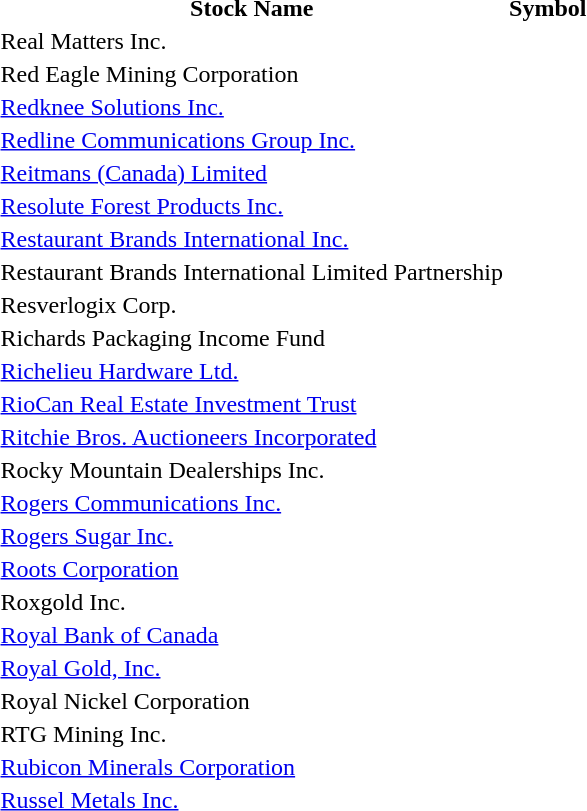<table style="background:transparent;">
<tr>
<th>Stock Name</th>
<th>Symbol</th>
</tr>
<tr>
<td>Real Matters Inc.</td>
<td></td>
</tr>
<tr>
<td>Red Eagle Mining Corporation</td>
<td></td>
</tr>
<tr --->
<td><a href='#'>Redknee Solutions Inc.</a></td>
<td></td>
</tr>
<tr --->
<td><a href='#'>Redline Communications Group Inc.</a></td>
<td></td>
</tr>
<tr --->
<td><a href='#'>Reitmans (Canada) Limited</a></td>
<td></td>
</tr>
<tr --->
<td><a href='#'>Resolute Forest Products Inc.</a></td>
<td></td>
</tr>
<tr --->
<td><a href='#'>Restaurant Brands International Inc.</a></td>
<td></td>
</tr>
<tr --->
<td>Restaurant Brands International Limited Partnership</td>
<td></td>
</tr>
<tr --->
<td>Resverlogix Corp.</td>
<td></td>
</tr>
<tr --->
<td>Richards Packaging Income Fund</td>
<td></td>
</tr>
<tr --->
<td><a href='#'>Richelieu Hardware Ltd.</a></td>
<td></td>
</tr>
<tr --->
<td><a href='#'>RioCan Real Estate Investment Trust</a></td>
<td></td>
</tr>
<tr --->
<td><a href='#'>Ritchie Bros. Auctioneers Incorporated</a></td>
<td></td>
</tr>
<tr --->
<td>Rocky Mountain Dealerships Inc.</td>
<td></td>
</tr>
<tr --->
<td><a href='#'>Rogers Communications Inc.</a></td>
<td></td>
</tr>
<tr --->
<td><a href='#'>Rogers Sugar Inc.</a></td>
<td></td>
</tr>
<tr>
<td><a href='#'>Roots Corporation</a></td>
<td></td>
</tr>
<tr>
<td>Roxgold Inc.</td>
<td></td>
</tr>
<tr --->
<td><a href='#'>Royal Bank of Canada</a></td>
<td></td>
</tr>
<tr --->
<td><a href='#'>Royal Gold, Inc.</a></td>
<td></td>
</tr>
<tr --->
<td>Royal Nickel Corporation</td>
<td></td>
</tr>
<tr --->
<td>RTG Mining Inc.</td>
<td></td>
</tr>
<tr --->
<td><a href='#'>Rubicon Minerals Corporation</a></td>
<td></td>
</tr>
<tr --->
<td><a href='#'>Russel Metals Inc.</a></td>
<td></td>
</tr>
<tr --->
</tr>
</table>
